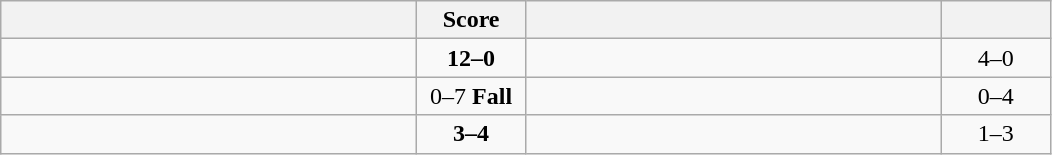<table class="wikitable" style="text-align: center; ">
<tr>
<th align="right" width="270"></th>
<th width="65">Score</th>
<th align="left" width="270"></th>
<th width="65"></th>
</tr>
<tr>
<td align="left"><strong></strong></td>
<td><strong>12–0</strong></td>
<td align="left"></td>
<td>4–0 <strong></strong></td>
</tr>
<tr>
<td align="left"></td>
<td>0–7 <strong>Fall</strong></td>
<td align="left"><strong></strong></td>
<td>0–4 <strong></strong></td>
</tr>
<tr>
<td align="left"></td>
<td><strong>3–4</strong></td>
<td align="left"><strong></strong></td>
<td>1–3 <strong></strong></td>
</tr>
</table>
